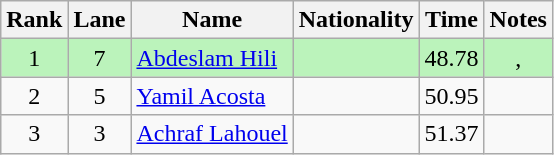<table class="wikitable sortable" style="text-align:center">
<tr>
<th>Rank</th>
<th>Lane</th>
<th>Name</th>
<th>Nationality</th>
<th>Time</th>
<th>Notes</th>
</tr>
<tr bgcolor=bbf3bb>
<td>1</td>
<td>7</td>
<td align="left"><a href='#'>Abdeslam Hili</a></td>
<td align="left"></td>
<td>48.78</td>
<td>, </td>
</tr>
<tr>
<td>2</td>
<td>5</td>
<td align="left"><a href='#'>Yamil Acosta</a></td>
<td align="left"></td>
<td>50.95</td>
<td></td>
</tr>
<tr>
<td>3</td>
<td>3</td>
<td align="left"><a href='#'>Achraf Lahouel</a></td>
<td align="left"></td>
<td>51.37</td>
<td></td>
</tr>
</table>
